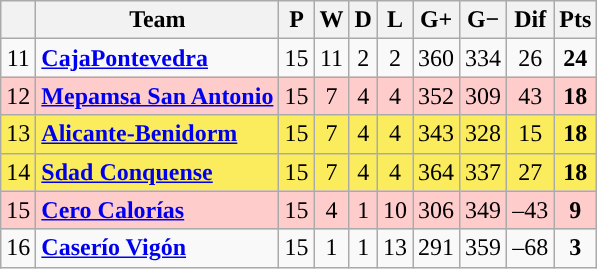<table class="wikitable sortable" style="text-align: center;">
<tr>
<th align="center"></th>
<th align="center">Team</th>
<th align="center">P</th>
<th align="center">W</th>
<th align="center">D</th>
<th align="center">L</th>
<th align="center">G+</th>
<th align="center">G−</th>
<th align="center">Dif</th>
<th align="center">Pts</th>
</tr>
<tr style="background:">
<td>11</td>
<td align="left"><strong><a href='#'>CajaPontevedra</a></strong></td>
<td>15</td>
<td>11</td>
<td>2</td>
<td>2</td>
<td>360</td>
<td>334</td>
<td>26</td>
<td><strong>24</strong></td>
</tr>
<tr style="background: #FFCCCC;">
<td>12</td>
<td align="left"><strong><a href='#'>Mepamsa San Antonio</a></strong></td>
<td>15</td>
<td>7</td>
<td>4</td>
<td>4</td>
<td>352</td>
<td>309</td>
<td>43</td>
<td><strong>18</strong></td>
</tr>
<tr style="background: #FBEC5D;">
<td>13</td>
<td align="left"><strong><a href='#'>Alicante-Benidorm</a></strong></td>
<td>15</td>
<td>7</td>
<td>4</td>
<td>4</td>
<td>343</td>
<td>328</td>
<td>15</td>
<td><strong>18</strong></td>
</tr>
<tr style="background: #FBEC5D;">
<td>14</td>
<td align="left"><strong><a href='#'>Sdad Conquense</a></strong></td>
<td>15</td>
<td>7</td>
<td>4</td>
<td>4</td>
<td>364</td>
<td>337</td>
<td>27</td>
<td><strong>18</strong></td>
</tr>
<tr style="background: #FFCCCC;">
<td>15</td>
<td align="left"><strong><a href='#'>Cero Calorías</a></strong></td>
<td>15</td>
<td>4</td>
<td>1</td>
<td>10</td>
<td>306</td>
<td>349</td>
<td>–43</td>
<td><strong>9</strong></td>
</tr>
<tr style="background:">
<td>16</td>
<td align="left"><strong><a href='#'>Caserío Vigón</a></strong></td>
<td>15</td>
<td>1</td>
<td>1</td>
<td>13</td>
<td>291</td>
<td>359</td>
<td>–68</td>
<td><strong>3</strong></td>
</tr>
</table>
